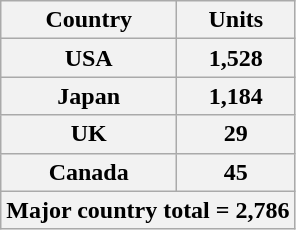<table class="wikitable" style="text-align: center; font-size: 100%; width=100%;">
<tr>
<th>Country</th>
<th>Units</th>
</tr>
<tr>
<th align="centered">USA</th>
<th>1,528</th>
</tr>
<tr>
<th align="centered">Japan</th>
<th>1,184</th>
</tr>
<tr>
<th align="centered">UK</th>
<th>29</th>
</tr>
<tr>
<th align="centered">Canada</th>
<th>45</th>
</tr>
<tr>
<th colspan="2">Major country total = 2,786</th>
</tr>
</table>
